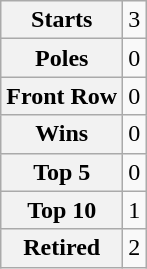<table class="wikitable" style="text-align:center">
<tr>
<th>Starts</th>
<td>3</td>
</tr>
<tr>
<th>Poles</th>
<td>0</td>
</tr>
<tr>
<th>Front Row</th>
<td>0</td>
</tr>
<tr>
<th>Wins</th>
<td>0</td>
</tr>
<tr>
<th>Top 5</th>
<td>0</td>
</tr>
<tr>
<th>Top 10</th>
<td>1</td>
</tr>
<tr>
<th>Retired</th>
<td>2</td>
</tr>
</table>
